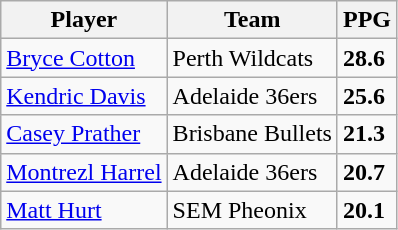<table class="wikitable">
<tr>
<th>Player</th>
<th>Team</th>
<th>PPG</th>
</tr>
<tr>
<td><a href='#'>Bryce Cotton</a></td>
<td><a href='#'></a> Perth Wildcats</td>
<td><strong>28.6</strong></td>
</tr>
<tr>
<td><a href='#'>Kendric Davis</a></td>
<td><a href='#'></a> Adelaide 36ers</td>
<td><strong>25.6</strong></td>
</tr>
<tr>
<td><a href='#'>Casey Prather</a></td>
<td><a href='#'></a> Brisbane Bullets</td>
<td><strong>21.3</strong></td>
</tr>
<tr>
<td><a href='#'>Montrezl Harrel</a></td>
<td><a href='#'></a> Adelaide 36ers</td>
<td><strong>20.7</strong></td>
</tr>
<tr>
<td><a href='#'>Matt Hurt</a></td>
<td><a href='#'></a> SEM Pheonix</td>
<td><strong>20.1</strong></td>
</tr>
</table>
